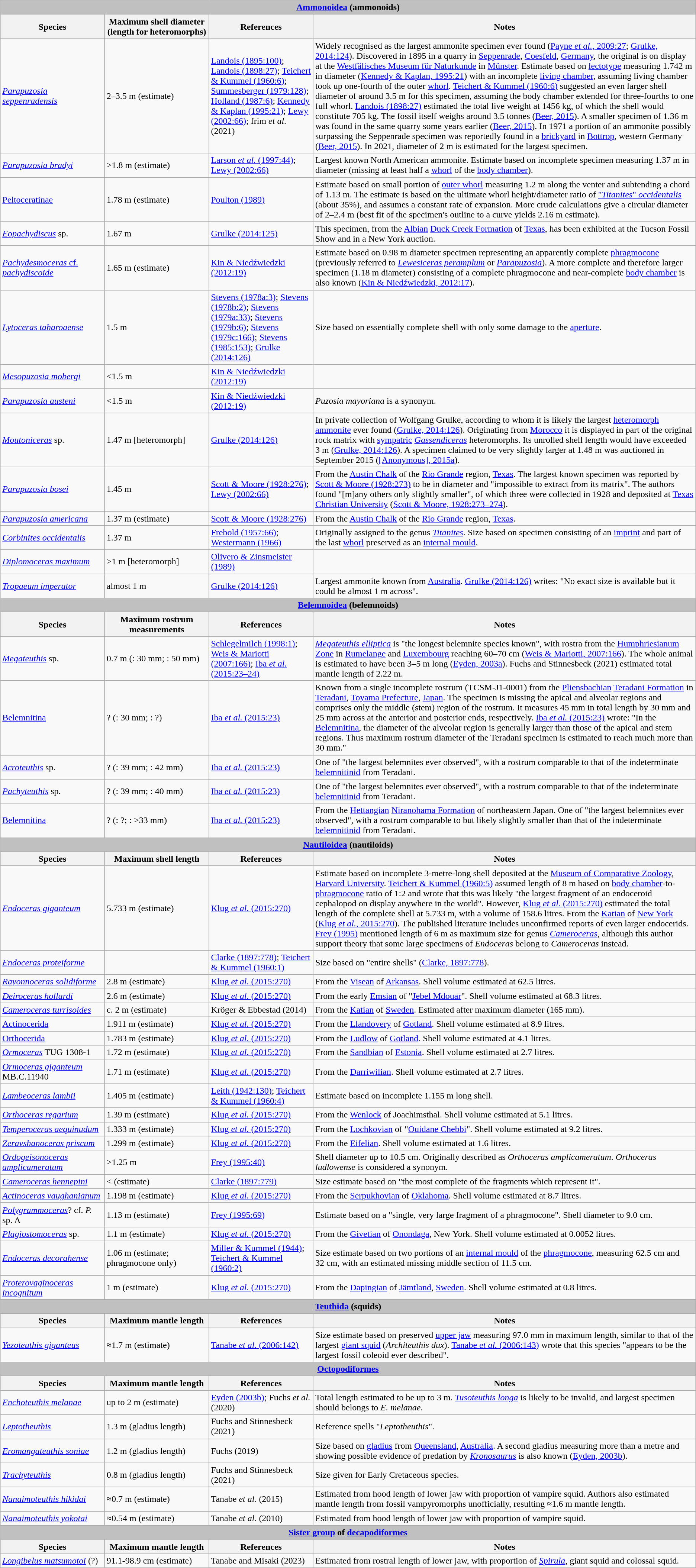<table class="wikitable">
<tr>
<th colspan="4" style="background-color:silver;text-align:center;" id="Ammonoidea (ammonoids)"><a href='#'>Ammonoidea</a> (ammonoids)</th>
</tr>
<tr style="background-color:#cccccc;">
<th scope="col" width="15%">Species</th>
<th scope="col" width="15%">Maximum shell diameter (length for heteromorphs)</th>
<th scope="col" width="15%">References</th>
<th scope="col" width="55%">Notes</th>
</tr>
<tr>
<td><em><a href='#'>Parapuzosia seppenradensis</a></em></td>
<td>2–3.5 m (estimate)</td>
<td><a href='#'>Landois (1895:100)</a>; <a href='#'>Landois (1898:27)</a>; <a href='#'>Teichert & Kummel (1960:6)</a>; <a href='#'>Summesberger (1979:128)</a>; <a href='#'>Holland (1987:6)</a>; <a href='#'>Kennedy & Kaplan (1995:21)</a>; <a href='#'>Lewy (2002:66)</a>; frim <em>et al</em>. (2021)</td>
<td>Widely recognised as the largest ammonite specimen ever found (<a href='#'>Payne <em>et al.</em>, 2009:27</a>; <a href='#'>Grulke, 2014:124</a>). Discovered in 1895 in a quarry in <a href='#'>Seppenrade</a>, <a href='#'>Coesfeld</a>, <a href='#'>Germany</a>, the original is on display at the <a href='#'>Westfälisches Museum für Naturkunde</a> in <a href='#'>Münster</a>. Estimate based on <a href='#'>lectotype</a> measuring 1.742 m in diameter (<a href='#'>Kennedy & Kaplan, 1995:21</a>) with an incomplete <a href='#'>living chamber</a>, assuming living chamber took up one-fourth of the outer <a href='#'>whorl</a>. <a href='#'>Teichert & Kummel (1960:6)</a> suggested an even larger shell diameter of around 3.5 m for this specimen, assuming the body chamber extended for three-fourths to one full whorl. <a href='#'>Landois (1898:27)</a> estimated the total live weight at 1456 kg, of which the shell would constitute 705 kg. The fossil itself weighs around 3.5 tonnes (<a href='#'>Beer, 2015</a>). A smaller specimen of 1.36 m was found in the same quarry some years earlier (<a href='#'>Beer, 2015</a>). In 1971 a portion of an ammonite possibly surpassing the Seppenrade specimen was reportedly found in a <a href='#'>brickyard</a> in <a href='#'>Bottrop</a>, western Germany (<a href='#'>Beer, 2015</a>). In 2021, diameter of 2 m is estimated for the largest specimen.</td>
</tr>
<tr>
<td><em><a href='#'>Parapuzosia bradyi</a></em></td>
<td>>1.8 m (estimate)</td>
<td><a href='#'>Larson <em>et al.</em> (1997:44)</a>; <a href='#'>Lewy (2002:66)</a></td>
<td>Largest known North American ammonite. Estimate based on incomplete specimen measuring 1.37 m in diameter (missing at least half a <a href='#'>whorl</a> of the <a href='#'>body chamber</a>).</td>
</tr>
<tr>
<td><a href='#'>Peltoceratinae</a> </td>
<td>1.78 m (estimate)</td>
<td><a href='#'>Poulton (1989)</a></td>
<td>Estimate based on small portion of <a href='#'>outer whorl</a> measuring 1.2 m along the venter and subtending a chord of 1.13 m. The estimate is based on the ultimate whorl height/diameter ratio of <a href='#'>"<em>Titanites</em>" <em>occidentalis</em></a> (about 35%), and assumes a constant rate of expansion. More crude calculations give a circular diameter of 2–2.4 m (best fit of the specimen's outline to a curve yields 2.16 m estimate).</td>
</tr>
<tr>
<td><em><a href='#'>Eopachydiscus</a></em> sp.</td>
<td>1.67 m</td>
<td><a href='#'>Grulke (2014:125)</a></td>
<td>This specimen, from the <a href='#'>Albian</a> <a href='#'>Duck Creek Formation</a> of <a href='#'>Texas</a>, has been exhibited at the Tucson Fossil Show and in a New York auction.</td>
</tr>
<tr>
<td><a href='#'><em>Pachydesmoceras</em> cf. <em>pachydiscoide</em></a></td>
<td>1.65 m (estimate)</td>
<td><a href='#'>Kin & Niedźwiedzki (2012:19)</a></td>
<td>Estimate based on 0.98 m diameter specimen representing an apparently complete <a href='#'>phragmocone</a> (previously referred to <em><a href='#'>Lewesiceras peramplum</a></em> or <em><a href='#'>Parapuzosia</a></em>). A more complete and therefore larger specimen (1.18 m diameter) consisting of a complete phragmocone and near-complete <a href='#'>body chamber</a> is also known (<a href='#'>Kin & Niedźwiedzki, 2012:17</a>).</td>
</tr>
<tr>
<td><em><a href='#'>Lytoceras taharoaense</a></em></td>
<td>1.5 m</td>
<td><a href='#'>Stevens (1978a:3)</a>; <a href='#'>Stevens (1978b:2)</a>; <a href='#'>Stevens (1979a:33)</a>; <a href='#'>Stevens (1979b:6)</a>; <a href='#'>Stevens (1979c:166)</a>; <a href='#'>Stevens (1985:153)</a>; <a href='#'>Grulke (2014:126)</a></td>
<td>Size based on essentially complete shell with only some damage to the <a href='#'>aperture</a>.</td>
</tr>
<tr>
<td><em><a href='#'>Mesopuzosia mobergi</a></em></td>
<td><1.5 m</td>
<td><a href='#'>Kin & Niedźwiedzki (2012:19)</a></td>
<td></td>
</tr>
<tr>
<td><em><a href='#'>Parapuzosia austeni</a></em></td>
<td><1.5 m</td>
<td><a href='#'>Kin & Niedźwiedzki (2012:19)</a></td>
<td><em>Puzosia mayoriana</em> is a synonym.</td>
</tr>
<tr>
<td><em><a href='#'>Moutoniceras</a></em> sp.</td>
<td>1.47 m [heteromorph]</td>
<td><a href='#'>Grulke (2014:126)</a></td>
<td>In private collection of Wolfgang Grulke, according to whom it is likely the largest <a href='#'>heteromorph ammonite</a> ever found (<a href='#'>Grulke, 2014:126</a>). Originating from <a href='#'>Morocco</a> it is displayed in part of the original rock matrix with <a href='#'>sympatric</a> <em><a href='#'>Gassendiceras</a></em> heteromorphs. Its unrolled shell length would have exceeded 3 m (<a href='#'>Grulke, 2014:126</a>). A specimen claimed to be very slightly larger at 1.48 m was auctioned in September 2015 (<a href='#'>[Anonymous], 2015a</a>).</td>
</tr>
<tr>
<td><em><a href='#'>Parapuzosia bosei</a></em></td>
<td>1.45 m</td>
<td><a href='#'>Scott & Moore (1928:276)</a>; <a href='#'>Lewy (2002:66)</a></td>
<td>From the <a href='#'>Austin Chalk</a> of the <a href='#'>Rio Grande</a> region, <a href='#'>Texas</a>. The largest known specimen was reported by <a href='#'>Scott & Moore (1928:273)</a> to be  in diameter and "impossible to extract from its matrix". The authors found "[m]any others only slightly smaller", of which three were collected in 1928 and deposited at <a href='#'>Texas Christian University</a> (<a href='#'>Scott & Moore, 1928:273–274</a>).</td>
</tr>
<tr>
<td><em><a href='#'>Parapuzosia americana</a></em></td>
<td>1.37 m (estimate)</td>
<td><a href='#'>Scott & Moore (1928:276)</a></td>
<td>From the <a href='#'>Austin Chalk</a> of the <a href='#'>Rio Grande</a> region, <a href='#'>Texas</a>.</td>
</tr>
<tr>
<td><a href='#'><em>Corbinites occidentalis</em></a></td>
<td>1.37 m</td>
<td><a href='#'>Frebold (1957:66)</a>; <a href='#'>Westermann (1966)</a></td>
<td>Originally assigned to the genus <em><a href='#'>Titanites</a></em>. Size based on specimen consisting of an <a href='#'>imprint</a> and part of the last <a href='#'>whorl</a> preserved as an <a href='#'>internal mould</a>.</td>
</tr>
<tr>
<td><em><a href='#'>Diplomoceras maximum</a></em></td>
<td>>1 m [heteromorph]</td>
<td><a href='#'>Olivero & Zinsmeister (1989)</a></td>
<td></td>
</tr>
<tr>
<td><em><a href='#'>Tropaeum imperator</a></em></td>
<td>almost 1 m</td>
<td><a href='#'>Grulke (2014:126)</a></td>
<td>Largest ammonite known from <a href='#'>Australia</a>. <a href='#'>Grulke (2014:126)</a> writes: "No exact size is available but it could be almost 1 m across".<br></td>
</tr>
<tr>
<th colspan="4" style="background-color:silver;text-align:center;" id="Belemnoidea (belemnnoids)"><a href='#'>Belemnoidea</a> (belemnoids)</th>
</tr>
<tr style="background-color:#cccccc;">
<th scope="col" width="15%">Species</th>
<th scope="col" width="15%">Maximum rostrum measurements</th>
<th scope="col" width="15%">References</th>
<th scope="col" width="55%">Notes</th>
</tr>
<tr>
<td><em><a href='#'>Megateuthis</a></em> sp.</td>
<td>0.7 m  (: 30 mm; : 50 mm)</td>
<td><a href='#'>Schlegelmilch (1998:1)</a>; <a href='#'>Weis & Mariotti (2007:166)</a>; <a href='#'>Iba <em>et al.</em> (2015:23–24)</a></td>
<td><em><a href='#'>Megateuthis elliptica</a></em> is "the longest belemnite species known", with rostra from the <a href='#'>Humphriesianum Zone</a> in <a href='#'>Rumelange</a> and <a href='#'>Luxembourg</a> reaching 60–70 cm (<a href='#'>Weis & Mariotti, 2007:166</a>). The whole animal is estimated to have been 3–5 m long (<a href='#'>Eyden, 2003a</a>). Fuchs and Stinnesbeck (2021) estimated total mantle length of 2.22 m.</td>
</tr>
<tr>
<td><a href='#'>Belemnitina</a> </td>
<td>?  (: 30 mm; : ?)</td>
<td><a href='#'>Iba <em>et al.</em> (2015:23)</a></td>
<td>Known from a single incomplete rostrum (TCSM-J1-0001) from the <a href='#'>Pliensbachian</a> <a href='#'>Teradani Formation</a> in <a href='#'>Teradani</a>, <a href='#'>Toyama Prefecture</a>, <a href='#'>Japan</a>. The specimen is missing the apical and alveolar regions and comprises only the middle (stem) region of the rostrum. It measures 45 mm in total length by 30 mm and 25 mm across at the anterior and posterior ends, respectively. <a href='#'>Iba <em>et al.</em> (2015:23)</a> wrote: "In the <a href='#'>Belemnitina</a>, the diameter of the alveolar region is generally larger than those of the apical and stem regions. Thus maximum rostrum diameter of the Teradani specimen is estimated to reach much more than 30 mm."</td>
</tr>
<tr>
<td><em><a href='#'>Acroteuthis</a></em> sp.</td>
<td>?  (: 39 mm; : 42 mm)</td>
<td><a href='#'>Iba <em>et al.</em> (2015:23)</a></td>
<td>One of "the largest belemnites ever observed", with a rostrum comparable to that of the indeterminate <a href='#'>belemnitinid</a> from Teradani.</td>
</tr>
<tr>
<td><em><a href='#'>Pachyteuthis</a></em> sp.</td>
<td>?  (: 39 mm; : 40 mm)</td>
<td><a href='#'>Iba <em>et al.</em> (2015:23)</a></td>
<td>One of "the largest belemnites ever observed", with a rostrum comparable to that of the indeterminate <a href='#'>belemnitinid</a> from Teradani.</td>
</tr>
<tr>
<td><a href='#'>Belemnitina</a> </td>
<td>?  (: ?; : >33 mm)</td>
<td><a href='#'>Iba <em>et al.</em> (2015:23)</a></td>
<td>From the <a href='#'>Hettangian</a> <a href='#'>Niranohama Formation</a> of northeastern Japan. One of "the largest belemnites ever observed", with a rostrum comparable to but likely slightly smaller than that of the indeterminate <a href='#'>belemnitinid</a> from Teradani.</td>
</tr>
<tr>
<th colspan="4" style="background-color:silver;text-align:center;" id="Nautiloidea (nautiloids)"><a href='#'>Nautiloidea</a> (nautiloids)</th>
</tr>
<tr style="background-color:#cccccc;">
<th scope="col" width="15%">Species</th>
<th scope="col" width="15%">Maximum shell length</th>
<th scope="col" width="15%">References</th>
<th scope="col" width="55%">Notes</th>
</tr>
<tr>
<td><em><a href='#'>Endoceras giganteum</a></em></td>
<td>5.733 m (estimate)</td>
<td><a href='#'>Klug <em>et al.</em> (2015:270)</a></td>
<td>Estimate based on incomplete 3-metre-long shell deposited at the <a href='#'>Museum of Comparative Zoology</a>, <a href='#'>Harvard University</a>. <a href='#'>Teichert & Kummel (1960:5)</a> assumed length of 8 m based on <a href='#'>body chamber</a>-to-<a href='#'>phragmocone</a> ratio of 1:2 and wrote that this was likely "the largest fragment of an endoceroid cephalopod on display anywhere in the world". However, <a href='#'>Klug <em>et al.</em> (2015:270)</a> estimated the total length of the complete shell at 5.733 m, with a volume of 158.6 litres. From the <a href='#'>Katian</a> of <a href='#'>New York</a> (<a href='#'>Klug <em>et al.</em>, 2015:270</a>). The published literature includes unconfirmed reports of even larger endocerids. <a href='#'>Frey (1995)</a> mentioned length of 6 m as maximum size for genus <em><a href='#'>Cameroceras</a></em>, although this author support theory that some large specimens of <em>Endoceras</em> belong to <em>Cameroceras</em> instead.</td>
</tr>
<tr>
<td><em><a href='#'>Endoceras proteiforme</a></em></td>
<td></td>
<td><a href='#'>Clarke (1897:778)</a>; <a href='#'>Teichert & Kummel (1960:1)</a></td>
<td>Size based on "entire shells" (<a href='#'>Clarke, 1897:778</a>).</td>
</tr>
<tr>
<td><em><a href='#'>Rayonnoceras solidiforme</a></em></td>
<td>2.8 m (estimate)</td>
<td><a href='#'>Klug <em>et al.</em> (2015:270)</a></td>
<td>From the <a href='#'>Visean</a> of <a href='#'>Arkansas</a>. Shell volume estimated at 62.5 litres.</td>
</tr>
<tr>
<td><em><a href='#'>Deiroceras hollardi</a></em></td>
<td>2.6 m (estimate)</td>
<td><a href='#'>Klug <em>et al.</em> (2015:270)</a></td>
<td>From the early <a href='#'>Emsian</a> of "<a href='#'>Jebel Mdouar</a>". Shell volume estimated at 68.3 litres.</td>
</tr>
<tr>
<td><em><a href='#'>Cameroceras turrisoides</a></em></td>
<td>c. 2 m (estimate)</td>
<td>Kröger & Ebbestad (2014)</td>
<td>From the <a href='#'>Katian</a> of <a href='#'>Sweden</a>. Estimated after maximum diameter (165 mm).</td>
</tr>
<tr>
<td><a href='#'>Actinocerida</a> </td>
<td>1.911 m (estimate)</td>
<td><a href='#'>Klug <em>et al.</em> (2015:270)</a></td>
<td>From the <a href='#'>Llandovery</a> of <a href='#'>Gotland</a>. Shell volume estimated at 8.9 litres.</td>
</tr>
<tr>
<td><a href='#'>Orthocerida</a> </td>
<td>1.783 m (estimate)</td>
<td><a href='#'>Klug <em>et al.</em> (2015:270)</a></td>
<td>From the <a href='#'>Ludlow</a> of <a href='#'>Gotland</a>. Shell volume estimated at 4.1 litres.</td>
</tr>
<tr>
<td><em><a href='#'>Ormoceras</a></em> TUG 1308-1</td>
<td>1.72 m (estimate)</td>
<td><a href='#'>Klug <em>et al.</em> (2015:270)</a></td>
<td>From the <a href='#'>Sandbian</a> of <a href='#'>Estonia</a>. Shell volume estimated at 2.7 litres.</td>
</tr>
<tr>
<td><em><a href='#'>Ormoceras giganteum</a></em> MB.C.11940</td>
<td>1.71 m (estimate)</td>
<td><a href='#'>Klug <em>et al.</em> (2015:270)</a></td>
<td>From the <a href='#'>Darriwilian</a>. Shell volume estimated at 2.7 litres.</td>
</tr>
<tr>
<td><em><a href='#'>Lambeoceras lambii</a></em></td>
<td>1.405 m (estimate)</td>
<td><a href='#'>Leith (1942:130)</a>; <a href='#'>Teichert & Kummel (1960:4)</a></td>
<td>Estimate based on incomplete 1.155 m long shell.</td>
</tr>
<tr>
<td><em><a href='#'>Orthoceras regarium</a></em></td>
<td>1.39 m (estimate)</td>
<td><a href='#'>Klug <em>et al.</em> (2015:270)</a></td>
<td>From the <a href='#'>Wenlock</a> of Joachimsthal. Shell volume estimated at 5.1 litres.</td>
</tr>
<tr>
<td><em><a href='#'>Temperoceras aequinudum</a></em></td>
<td>1.333 m (estimate)</td>
<td><a href='#'>Klug <em>et al.</em> (2015:270)</a></td>
<td>From the <a href='#'>Lochkovian</a> of "<a href='#'>Ouidane Chebbi</a>". Shell volume estimated at 9.2 litres.</td>
</tr>
<tr>
<td><em><a href='#'>Zeravshanoceras priscum</a></em></td>
<td>1.299 m (estimate)</td>
<td><a href='#'>Klug <em>et al.</em> (2015:270)</a></td>
<td>From the <a href='#'>Eifelian</a>. Shell volume estimated at 1.6 litres.</td>
</tr>
<tr>
<td><em><a href='#'>Ordogeisonoceras amplicameratum</a></em></td>
<td>>1.25 m</td>
<td><a href='#'>Frey (1995:40)</a></td>
<td>Shell diameter up to 10.5 cm. Originally described as <em>Orthoceras amplicameratum</em>. <em>Orthoceras ludlowense</em> is considered a synonym.</td>
</tr>
<tr>
<td><em><a href='#'>Cameroceras hennepini</a></em></td>
<td>< (estimate)</td>
<td><a href='#'>Clarke (1897:779)</a></td>
<td>Size estimate based on "the most complete of the fragments which represent it".</td>
</tr>
<tr>
<td><em><a href='#'>Actinoceras vaughanianum</a></em></td>
<td>1.198 m (estimate)</td>
<td><a href='#'>Klug <em>et al.</em> (2015:270)</a></td>
<td>From the <a href='#'>Serpukhovian</a> of <a href='#'>Oklahoma</a>. Shell volume estimated at 8.7 litres.</td>
</tr>
<tr>
<td><em><a href='#'>Polygrammoceras</a></em>? cf. <em>P.</em>  sp. A</td>
<td>1.13 m (estimate)</td>
<td><a href='#'>Frey (1995:69)</a></td>
<td>Estimate based on a "single, very large fragment of a phragmocone". Shell diameter to 9.0 cm.</td>
</tr>
<tr>
<td><em><a href='#'>Plagiostomoceras</a></em> sp.</td>
<td>1.1 m (estimate)</td>
<td><a href='#'>Klug <em>et al.</em> (2015:270)</a></td>
<td>From the <a href='#'>Givetian</a> of <a href='#'>Onondaga</a>, New York. Shell volume estimated at 0.0052 litres.</td>
</tr>
<tr>
<td><em><a href='#'>Endoceras decorahense</a></em></td>
<td>1.06 m (estimate; phragmocone only)</td>
<td><a href='#'>Miller & Kummel (1944)</a>; <a href='#'>Teichert & Kummel (1960:2)</a></td>
<td>Size estimate based on two portions of an <a href='#'>internal mould</a> of the <a href='#'>phragmocone</a>, measuring 62.5 cm and 32 cm, with an estimated missing middle section of 11.5 cm.</td>
</tr>
<tr>
<td><em><a href='#'>Proterovaginoceras incognitum</a></em></td>
<td>1 m (estimate)</td>
<td><a href='#'>Klug <em>et al.</em> (2015:270)</a></td>
<td>From the <a href='#'>Dapingian</a> of <a href='#'>Jämtland</a>, <a href='#'>Sweden</a>. Shell volume estimated at 0.8 litres.</td>
</tr>
<tr>
<th colspan="4" style="background-color:silver;text-align:center;" id="Teuthida (squids)"><a href='#'>Teuthida</a> (squids)</th>
</tr>
<tr style="background-color:#cccccc;">
<th scope="col" width="15%">Species</th>
<th scope="col" width="15%">Maximum mantle length</th>
<th scope="col" width="15%">References</th>
<th scope="col" width="55%">Notes</th>
</tr>
<tr>
<td><em><a href='#'>Yezoteuthis giganteus</a></em></td>
<td>≈1.7 m (estimate)</td>
<td><a href='#'>Tanabe <em>et al.</em> (2006:142)</a></td>
<td>Size estimate based on preserved <a href='#'>upper jaw</a> measuring 97.0 mm in maximum length, similar to that of the largest <a href='#'>giant squid</a> (<em>Architeuthis dux</em>). <a href='#'>Tanabe <em>et al.</em> (2006:143)</a> wrote that this species "appears to be the largest fossil coleoid ever described".</td>
</tr>
<tr>
<th colspan="4" style="background-color:silver;text-align:center;" id="Octopodiformes"><a href='#'>Octopodiformes</a></th>
</tr>
<tr style="background-color:#cccccc;">
<th scope="col" width="15%">Species</th>
<th scope="col" width="15%">Maximum mantle length</th>
<th scope="col" width="15%">References</th>
<th scope="col" width="55%">Notes</th>
</tr>
<tr>
<td><em><a href='#'>Enchoteuthis melanae</a></em></td>
<td>up to 2 m (estimate)</td>
<td><a href='#'>Eyden (2003b)</a>; Fuchs <em>et al.</em> (2020)</td>
<td>Total length estimated to be up to 3 m. <a href='#'><em>Tusoteuthis longa</em></a> is likely to be invalid, and largest specimen should belongs to <em>E. melanae</em>.</td>
</tr>
<tr>
<td><em><a href='#'>Leptotheuthis</a></em></td>
<td>1.3 m (gladius length)</td>
<td>Fuchs and Stinnesbeck (2021)</td>
<td>Reference spells "<em>Leptotheuthis</em>".</td>
</tr>
<tr>
<td><em><a href='#'>Eromangateuthis soniae</a></em></td>
<td>1.2 m (gladius length)</td>
<td>Fuchs (2019)</td>
<td>Size based on <a href='#'>gladius</a> from <a href='#'>Queensland</a>, <a href='#'>Australia</a>. A second gladius measuring more than a metre and showing possible evidence of predation by <em><a href='#'>Kronosaurus</a></em> is also known (<a href='#'>Eyden, 2003b</a>).</td>
</tr>
<tr>
<td><em><a href='#'>Trachyteuthis</a></em></td>
<td>0.8 m (gladius length)</td>
<td>Fuchs and Stinnesbeck (2021)</td>
<td>Size given for Early Cretaceous species.</td>
</tr>
<tr>
<td><em><a href='#'>Nanaimoteuthis hikidai</a></em></td>
<td>≈0.7 m (estimate)</td>
<td>Tanabe <em>et al.</em> (2015)</td>
<td>Estimated from hood length of lower jaw with proportion of vampire squid. Authors also estimated mantle length from fossil vampyromorphs unofficially, resulting ≈1.6 m mantle length.</td>
</tr>
<tr>
<td><em><a href='#'>Nanaimoteuthis yokotai</a></em></td>
<td>≈0.54 m (estimate)</td>
<td>Tanabe <em>et al.</em> (2010)</td>
<td>Estimated from hood length of lower jaw with proportion of vampire squid.</td>
</tr>
<tr>
<th colspan="4" style="background-color:silver;text-align:center;" id="Sisterdecapodiform"><a href='#'>Sister group</a> of <a href='#'>decapodiformes</a></th>
</tr>
<tr style="background-color:#cccccc;">
<th scope="col" width="15%">Species</th>
<th scope="col" width="15%">Maximum mantle length</th>
<th scope="col" width="15%">References</th>
<th scope="col" width="55%">Notes</th>
</tr>
<tr>
<td><em><a href='#'>Longibelus matsumotoi</a></em> (?)</td>
<td>91.1-98.9 cm (estimate)</td>
<td>Tanabe and Misaki (2023)</td>
<td>Estimated from rostral length of lower jaw, with proportion of <em><a href='#'>Spirula</a></em>, giant squid and colossal squid.</td>
</tr>
</table>
